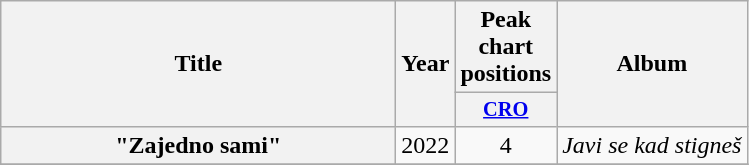<table class="wikitable plainrowheaders" style="text-align:center;">
<tr>
<th scope="col" rowspan="2" style="width:16em;">Title</th>
<th scope="col" rowspan="2" style="width:1em;">Year</th>
<th scope="col" colspan="1">Peak chart positions</th>
<th scope="col" rowspan="2">Album</th>
</tr>
<tr>
<th scope="col" style="width:3em;font-size:85%;"><a href='#'>CRO</a><br></th>
</tr>
<tr>
<th scope="row">"Zajedno sami"</th>
<td>2022</td>
<td>4</td>
<td><em>Javi se kad stigneš</em></td>
</tr>
<tr>
</tr>
</table>
